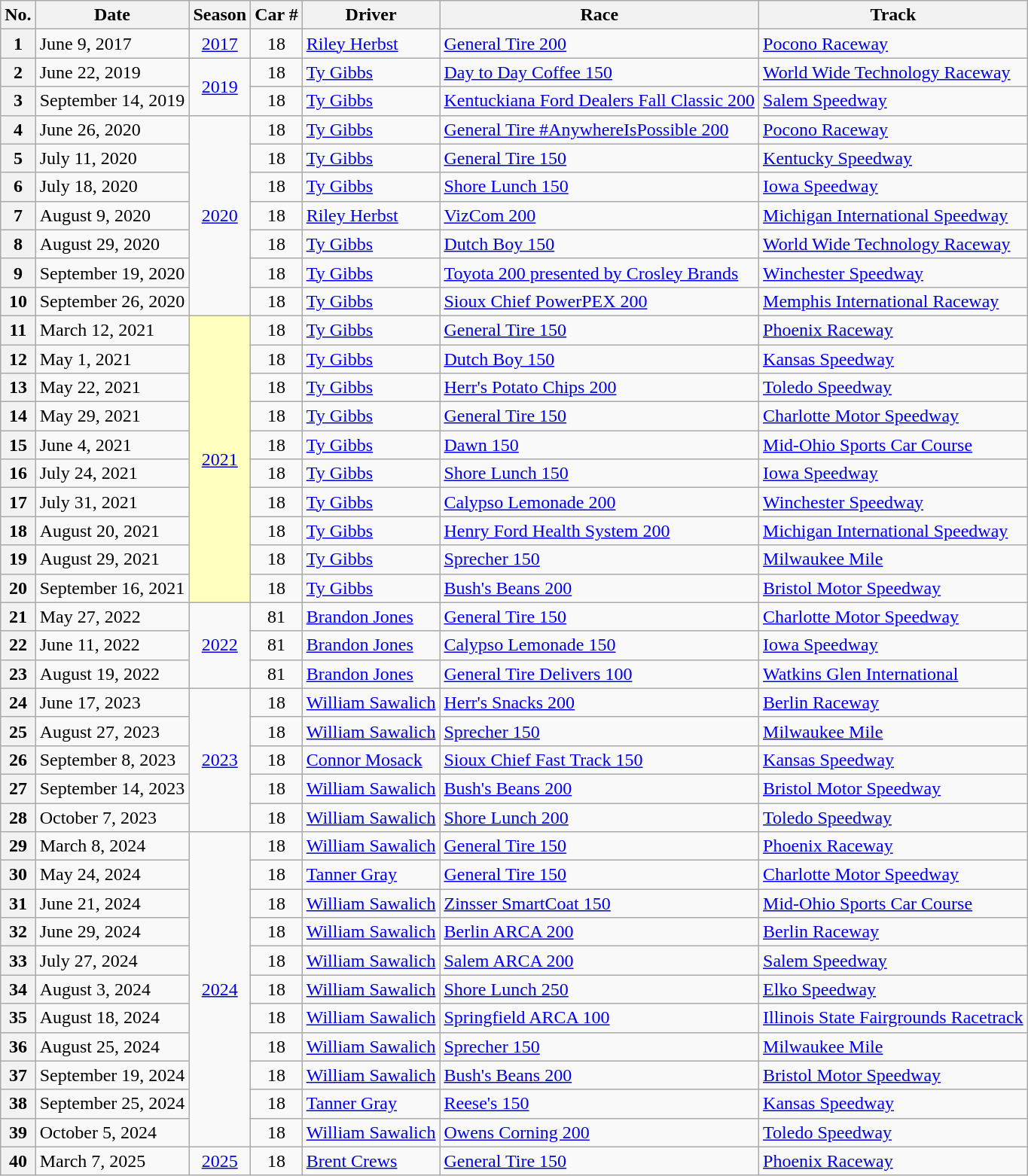<table class="wikitable sortable">
<tr>
<th scope="col">No.</th>
<th scope="col">Date</th>
<th scope="col">Season</th>
<th scope="col">Car #</th>
<th scope="col">Driver</th>
<th scope="col">Race</th>
<th scope="col">Track</th>
</tr>
<tr>
<th scope="row">1</th>
<td>June 9, 2017</td>
<td style="text-align:center;"><a href='#'>2017</a></td>
<td style="text-align:center;">18</td>
<td><a href='#'>Riley Herbst</a></td>
<td><a href='#'>General Tire 200</a></td>
<td><a href='#'>Pocono Raceway</a></td>
</tr>
<tr>
<th scope="row">2</th>
<td>June 22, 2019</td>
<td rowspan="2" style="text-align:center;"><a href='#'>2019</a></td>
<td style="text-align:center;">18</td>
<td><a href='#'>Ty Gibbs</a></td>
<td><a href='#'>Day to Day Coffee 150</a></td>
<td><a href='#'>World Wide Technology Raceway</a></td>
</tr>
<tr>
<th scope="row">3</th>
<td>September 14, 2019</td>
<td style="text-align:center;">18</td>
<td><a href='#'>Ty Gibbs</a></td>
<td><a href='#'>Kentuckiana Ford Dealers Fall Classic 200</a></td>
<td><a href='#'>Salem Speedway</a></td>
</tr>
<tr>
<th scope="row">4</th>
<td>June 26, 2020</td>
<td rowspan="7" style="text-align:center;"><a href='#'>2020</a></td>
<td style="text-align:center;">18</td>
<td><a href='#'>Ty Gibbs</a></td>
<td><a href='#'>General Tire #AnywhereIsPossible 200</a></td>
<td><a href='#'>Pocono Raceway</a></td>
</tr>
<tr>
<th scope="row">5</th>
<td>July 11, 2020</td>
<td style="text-align:center;">18</td>
<td><a href='#'>Ty Gibbs</a></td>
<td><a href='#'>General Tire 150</a></td>
<td><a href='#'>Kentucky Speedway</a></td>
</tr>
<tr>
<th scope="row">6</th>
<td>July 18, 2020</td>
<td style="text-align:center;">18</td>
<td><a href='#'>Ty Gibbs</a></td>
<td><a href='#'>Shore Lunch 150</a></td>
<td><a href='#'>Iowa Speedway</a></td>
</tr>
<tr>
<th scope="row">7</th>
<td>August 9, 2020</td>
<td style="text-align:center;">18</td>
<td><a href='#'>Riley Herbst</a></td>
<td><a href='#'>VizCom 200</a></td>
<td><a href='#'>Michigan International Speedway</a></td>
</tr>
<tr>
<th scope="row">8</th>
<td>August 29, 2020</td>
<td style="text-align:center;">18</td>
<td><a href='#'>Ty Gibbs</a></td>
<td><a href='#'>Dutch Boy 150</a></td>
<td><a href='#'>World Wide Technology Raceway</a></td>
</tr>
<tr>
<th scope="row">9</th>
<td>September 19, 2020</td>
<td style="text-align:center;">18</td>
<td><a href='#'>Ty Gibbs</a></td>
<td><a href='#'>Toyota 200 presented by Crosley Brands</a></td>
<td><a href='#'>Winchester Speedway</a></td>
</tr>
<tr>
<th scope="row">10</th>
<td>September 26, 2020</td>
<td style="text-align:center;">18</td>
<td><a href='#'>Ty Gibbs</a></td>
<td><a href='#'>Sioux Chief PowerPEX 200</a></td>
<td><a href='#'>Memphis International Raceway</a></td>
</tr>
<tr>
<th scope="row">11</th>
<td>March 12, 2021</td>
<td rowspan="10" style="text-align:center; background:#FFFFBF;"><a href='#'>2021</a></td>
<td style="text-align:center;">18</td>
<td><a href='#'>Ty Gibbs</a></td>
<td><a href='#'>General Tire 150</a></td>
<td><a href='#'>Phoenix Raceway</a></td>
</tr>
<tr>
<th scope="row">12</th>
<td>May 1, 2021</td>
<td style="text-align:center;">18</td>
<td><a href='#'>Ty Gibbs</a></td>
<td><a href='#'>Dutch Boy 150</a></td>
<td><a href='#'>Kansas Speedway</a></td>
</tr>
<tr>
<th scope="row">13</th>
<td>May 22, 2021</td>
<td style="text-align:center;">18</td>
<td><a href='#'>Ty Gibbs</a></td>
<td><a href='#'>Herr's Potato Chips 200</a></td>
<td><a href='#'>Toledo Speedway</a></td>
</tr>
<tr>
<th scope="row">14</th>
<td>May 29, 2021</td>
<td style="text-align:center;">18</td>
<td><a href='#'>Ty Gibbs</a></td>
<td><a href='#'>General Tire 150</a></td>
<td><a href='#'>Charlotte Motor Speedway</a></td>
</tr>
<tr>
<th scope="row">15</th>
<td>June 4, 2021</td>
<td style="text-align:center;">18</td>
<td><a href='#'>Ty Gibbs</a></td>
<td><a href='#'>Dawn 150</a></td>
<td><a href='#'>Mid-Ohio Sports Car Course</a></td>
</tr>
<tr>
<th scope="row">16</th>
<td>July 24, 2021</td>
<td style="text-align:center;">18</td>
<td><a href='#'>Ty Gibbs</a></td>
<td><a href='#'>Shore Lunch 150</a></td>
<td><a href='#'>Iowa Speedway</a></td>
</tr>
<tr>
<th scope="row">17</th>
<td>July 31, 2021</td>
<td style="text-align:center;">18</td>
<td><a href='#'>Ty Gibbs</a></td>
<td><a href='#'>Calypso Lemonade 200</a></td>
<td><a href='#'>Winchester Speedway</a></td>
</tr>
<tr>
<th scope="row">18</th>
<td>August 20, 2021</td>
<td style="text-align:center;">18</td>
<td><a href='#'>Ty Gibbs</a></td>
<td><a href='#'>Henry Ford Health System 200</a></td>
<td><a href='#'>Michigan International Speedway</a></td>
</tr>
<tr>
<th scope="row">19</th>
<td>August 29, 2021</td>
<td style="text-align:center;">18</td>
<td><a href='#'>Ty Gibbs</a></td>
<td><a href='#'>Sprecher 150</a></td>
<td><a href='#'>Milwaukee Mile</a></td>
</tr>
<tr>
<th scope="row">20</th>
<td>September 16, 2021</td>
<td style="text-align:center;">18</td>
<td><a href='#'>Ty Gibbs</a></td>
<td><a href='#'>Bush's Beans 200</a></td>
<td><a href='#'>Bristol Motor Speedway</a></td>
</tr>
<tr>
<th scope="row">21</th>
<td>May 27, 2022</td>
<td rowspan="3" style="text-align:center;"><a href='#'>2022</a></td>
<td style="text-align:center;">81</td>
<td><a href='#'>Brandon Jones</a></td>
<td><a href='#'>General Tire 150</a></td>
<td><a href='#'>Charlotte Motor Speedway</a></td>
</tr>
<tr>
<th scope="row">22</th>
<td>June 11, 2022</td>
<td style="text-align:center;">81</td>
<td><a href='#'>Brandon Jones</a></td>
<td><a href='#'>Calypso Lemonade 150</a></td>
<td><a href='#'>Iowa Speedway</a></td>
</tr>
<tr>
<th scope="row">23</th>
<td>August 19, 2022</td>
<td style="text-align:center;">81</td>
<td><a href='#'>Brandon Jones</a></td>
<td><a href='#'>General Tire Delivers 100</a></td>
<td><a href='#'>Watkins Glen International</a></td>
</tr>
<tr>
<th scope="row">24</th>
<td>June 17, 2023</td>
<td rowspan="5" style="text-align:center;"><a href='#'>2023</a></td>
<td style="text-align:center;">18</td>
<td><a href='#'>William Sawalich</a></td>
<td><a href='#'>Herr's Snacks 200</a></td>
<td><a href='#'>Berlin Raceway</a></td>
</tr>
<tr>
<th scope="row">25</th>
<td>August 27, 2023</td>
<td style="text-align:center;">18</td>
<td><a href='#'>William Sawalich</a></td>
<td><a href='#'>Sprecher 150</a></td>
<td><a href='#'>Milwaukee Mile</a></td>
</tr>
<tr>
<th scope="row">26</th>
<td>September 8, 2023</td>
<td style="text-align:center;">18</td>
<td><a href='#'>Connor Mosack</a></td>
<td><a href='#'>Sioux Chief Fast Track 150</a></td>
<td><a href='#'>Kansas Speedway</a></td>
</tr>
<tr>
<th scope="row">27</th>
<td>September 14, 2023</td>
<td style="text-align:center;">18</td>
<td><a href='#'>William Sawalich</a></td>
<td><a href='#'>Bush's Beans 200</a></td>
<td><a href='#'>Bristol Motor Speedway</a></td>
</tr>
<tr>
<th scope="row">28</th>
<td>October 7, 2023</td>
<td style="text-align:center;">18</td>
<td><a href='#'>William Sawalich</a></td>
<td><a href='#'>Shore Lunch 200</a></td>
<td><a href='#'>Toledo Speedway</a></td>
</tr>
<tr>
<th scope="row">29</th>
<td>March 8, 2024</td>
<td rowspan="11" style="text-align:center;"><a href='#'>2024</a></td>
<td style="text-align:center;">18</td>
<td><a href='#'>William Sawalich</a></td>
<td><a href='#'>General Tire 150</a></td>
<td><a href='#'>Phoenix Raceway</a></td>
</tr>
<tr>
<th scope="row">30</th>
<td>May 24, 2024</td>
<td style="text-align:center;">18</td>
<td><a href='#'>Tanner Gray</a></td>
<td><a href='#'>General Tire 150</a></td>
<td><a href='#'>Charlotte Motor Speedway</a></td>
</tr>
<tr>
<th scope="row">31</th>
<td>June 21, 2024</td>
<td style="text-align:center;">18</td>
<td><a href='#'>William Sawalich</a></td>
<td><a href='#'>Zinsser SmartCoat 150</a></td>
<td><a href='#'>Mid-Ohio Sports Car Course</a></td>
</tr>
<tr>
<th scope="row">32</th>
<td>June 29, 2024</td>
<td style="text-align:center;">18</td>
<td><a href='#'>William Sawalich</a></td>
<td><a href='#'>Berlin ARCA 200</a></td>
<td><a href='#'>Berlin Raceway</a></td>
</tr>
<tr>
<th scope="row">33</th>
<td>July 27, 2024</td>
<td style="text-align:center;">18</td>
<td><a href='#'>William Sawalich</a></td>
<td><a href='#'>Salem ARCA 200</a></td>
<td><a href='#'>Salem Speedway</a></td>
</tr>
<tr>
<th scope="row">34</th>
<td>August 3, 2024</td>
<td style="text-align:center;">18</td>
<td><a href='#'>William Sawalich</a></td>
<td><a href='#'>Shore Lunch 250</a></td>
<td><a href='#'>Elko Speedway</a></td>
</tr>
<tr>
<th scope="row">35</th>
<td>August 18, 2024</td>
<td style="text-align:center;">18</td>
<td><a href='#'>William Sawalich</a></td>
<td><a href='#'>Springfield ARCA 100</a></td>
<td><a href='#'>Illinois State Fairgrounds Racetrack</a></td>
</tr>
<tr>
<th scope="row">36</th>
<td>August 25, 2024</td>
<td style="text-align:center;">18</td>
<td><a href='#'>William Sawalich</a></td>
<td><a href='#'>Sprecher 150</a></td>
<td><a href='#'>Milwaukee Mile</a></td>
</tr>
<tr>
<th scope="row">37</th>
<td>September 19, 2024</td>
<td style="text-align:center;">18</td>
<td><a href='#'>William Sawalich</a></td>
<td><a href='#'>Bush's Beans 200</a></td>
<td><a href='#'>Bristol Motor Speedway</a></td>
</tr>
<tr>
<th scope="row">38</th>
<td>September 25, 2024</td>
<td style="text-align:center;">18</td>
<td><a href='#'>Tanner Gray</a></td>
<td><a href='#'>Reese's 150</a></td>
<td><a href='#'>Kansas Speedway</a></td>
</tr>
<tr>
<th scope="row">39</th>
<td>October 5, 2024</td>
<td style="text-align:center;">18</td>
<td><a href='#'>William Sawalich</a></td>
<td><a href='#'>Owens Corning 200</a></td>
<td><a href='#'>Toledo Speedway</a></td>
</tr>
<tr>
<th scope="row">40</th>
<td>March 7, 2025</td>
<td style="text-align:center;"><a href='#'>2025</a></td>
<td style="text-align:center;">18</td>
<td><a href='#'>Brent Crews</a></td>
<td><a href='#'>General Tire 150</a></td>
<td><a href='#'>Phoenix Raceway</a></td>
</tr>
</table>
